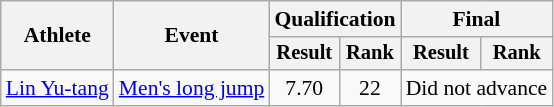<table class="wikitable" style="font-size:90%; text-align:center">
<tr>
<th rowspan="2">Athlete</th>
<th rowspan="2">Event</th>
<th colspan="2">Qualification</th>
<th colspan="2">Final</th>
</tr>
<tr style="font-size:95%">
<th>Result</th>
<th>Rank</th>
<th>Result</th>
<th>Rank</th>
</tr>
<tr>
<td align="left"><a href='#'>Lin Yu-tang</a></td>
<td align="left"><a href='#'>Men's long jump</a></td>
<td>7.70</td>
<td>22</td>
<td colspan="2">Did not advance</td>
</tr>
</table>
